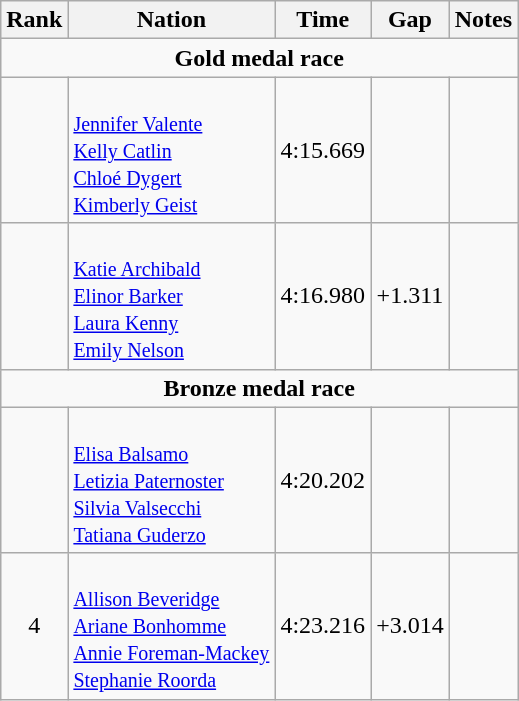<table class="wikitable sortable" style="text-align:center">
<tr>
<th>Rank</th>
<th>Nation</th>
<th>Time</th>
<th>Gap</th>
<th>Notes</th>
</tr>
<tr>
<td colspan=6><strong>Gold medal race</strong></td>
</tr>
<tr>
<td></td>
<td align=left><br><small><a href='#'>Jennifer Valente</a><br><a href='#'>Kelly Catlin</a><br><a href='#'>Chloé Dygert</a><br><a href='#'>Kimberly Geist</a></small></td>
<td>4:15.669</td>
<td></td>
<td></td>
</tr>
<tr>
<td></td>
<td align=left><br><small><a href='#'>Katie Archibald</a><br><a href='#'>Elinor Barker</a><br><a href='#'>Laura Kenny</a><br><a href='#'>Emily Nelson</a></small></td>
<td>4:16.980</td>
<td>+1.311</td>
<td></td>
</tr>
<tr>
<td colspan=6><strong>Bronze medal race</strong></td>
</tr>
<tr>
<td></td>
<td align=left><br><small><a href='#'>Elisa Balsamo</a><br><a href='#'>Letizia Paternoster</a><br><a href='#'>Silvia Valsecchi</a><br><a href='#'>Tatiana Guderzo</a> </small></td>
<td>4:20.202</td>
<td></td>
<td></td>
</tr>
<tr>
<td>4</td>
<td align=left><br><small><a href='#'>Allison Beveridge</a><br><a href='#'>Ariane Bonhomme</a><br><a href='#'>Annie Foreman-Mackey</a><br><a href='#'>Stephanie Roorda</a></small></td>
<td>4:23.216</td>
<td>+3.014</td>
<td></td>
</tr>
</table>
